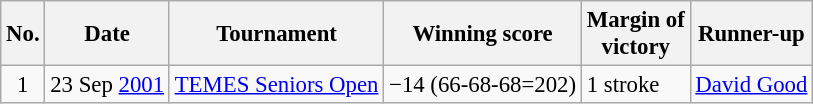<table class="wikitable" style="font-size:95%;">
<tr>
<th>No.</th>
<th>Date</th>
<th>Tournament</th>
<th>Winning score</th>
<th>Margin of<br>victory</th>
<th>Runner-up</th>
</tr>
<tr>
<td align=center>1</td>
<td align=right>23 Sep <a href='#'>2001</a></td>
<td><a href='#'>TEMES Seniors Open</a></td>
<td>−14 (66-68-68=202)</td>
<td>1 stroke</td>
<td> <a href='#'>David Good</a></td>
</tr>
</table>
